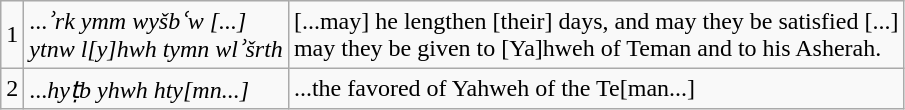<table class="wikitable" "text-align:">
<tr>
<td>1</td>
<td>...<em>ʾrk ymm wyšbʿw [...] <br> ytnw l[y]hwh tymn wlʾšrth</em></td>
<td>[...may] he lengthen [their] days, and may they be satisfied [...] <br> may they be given to [Ya]hweh of Teman and to his Asherah.<br></td>
</tr>
<tr>
<td>2</td>
<td>...<em>hyṭb yhwh hty[mn...]</em></td>
<td>...the favored of Yahweh of the Te[man...]</td>
</tr>
</table>
